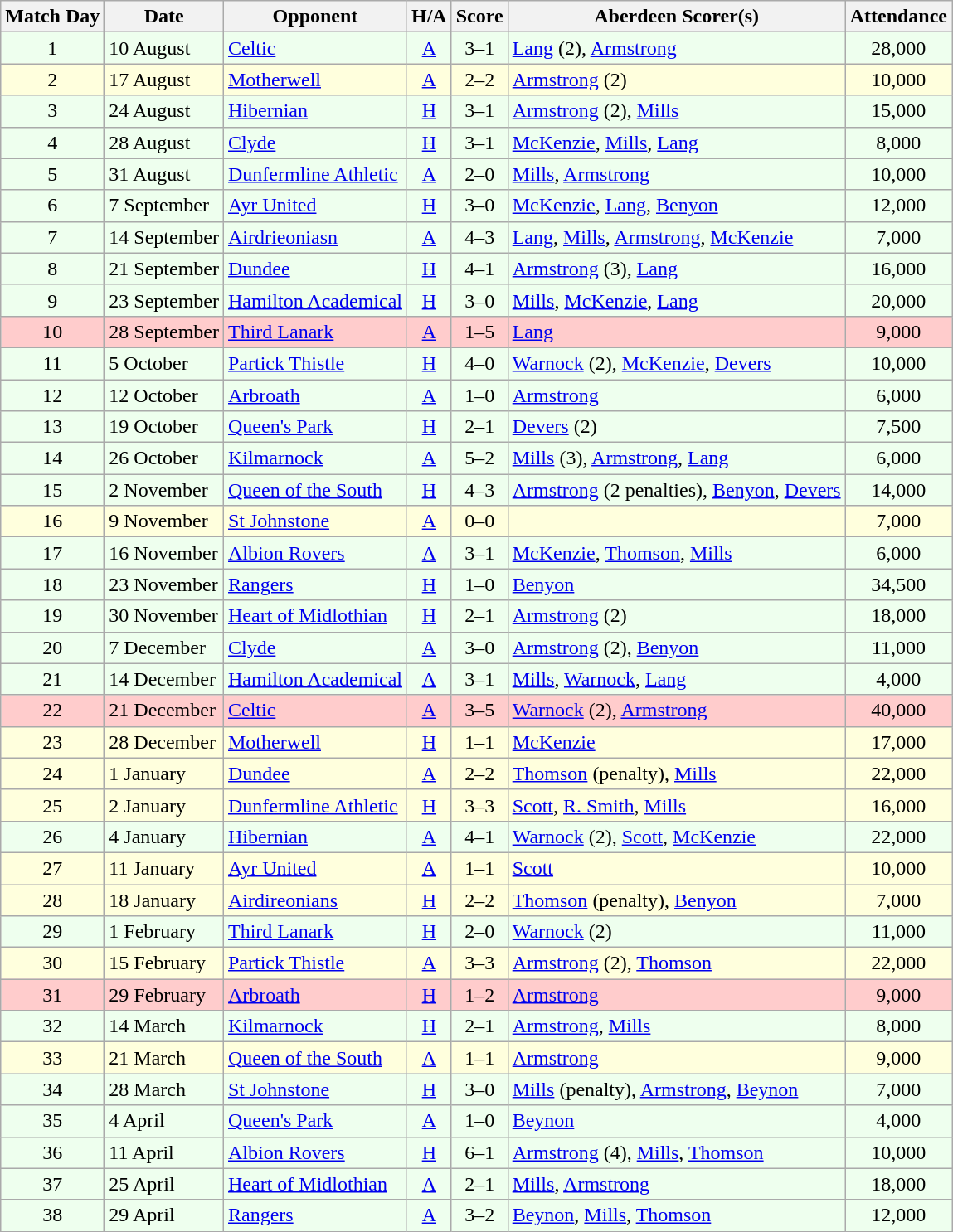<table class="wikitable" style="text-align:center">
<tr>
<th>Match Day</th>
<th>Date</th>
<th>Opponent</th>
<th>H/A</th>
<th>Score</th>
<th>Aberdeen Scorer(s)</th>
<th>Attendance</th>
</tr>
<tr bgcolor=#EEFFEE>
<td>1</td>
<td align=left>10 August</td>
<td align=left><a href='#'>Celtic</a></td>
<td><a href='#'>A</a></td>
<td>3–1</td>
<td align=left><a href='#'>Lang</a> (2), <a href='#'>Armstrong</a></td>
<td>28,000</td>
</tr>
<tr bgcolor=#FFFFDD>
<td>2</td>
<td align=left>17 August</td>
<td align=left><a href='#'>Motherwell</a></td>
<td><a href='#'>A</a></td>
<td>2–2</td>
<td align=left><a href='#'>Armstrong</a> (2)</td>
<td>10,000</td>
</tr>
<tr bgcolor=#EEFFEE>
<td>3</td>
<td align=left>24 August</td>
<td align=left><a href='#'>Hibernian</a></td>
<td><a href='#'>H</a></td>
<td>3–1</td>
<td align=left><a href='#'>Armstrong</a> (2), <a href='#'>Mills</a></td>
<td>15,000</td>
</tr>
<tr bgcolor=#EEFFEE>
<td>4</td>
<td align=left>28 August</td>
<td align=left><a href='#'>Clyde</a></td>
<td><a href='#'>H</a></td>
<td>3–1</td>
<td align=left><a href='#'>McKenzie</a>, <a href='#'>Mills</a>, <a href='#'>Lang</a></td>
<td>8,000</td>
</tr>
<tr bgcolor=#EEFFEE>
<td>5</td>
<td align=left>31 August</td>
<td align=left><a href='#'>Dunfermline Athletic</a></td>
<td><a href='#'>A</a></td>
<td>2–0</td>
<td align=left><a href='#'>Mills</a>, <a href='#'>Armstrong</a></td>
<td>10,000</td>
</tr>
<tr bgcolor=#EEFFEE>
<td>6</td>
<td align=left>7 September</td>
<td align=left><a href='#'>Ayr United</a></td>
<td><a href='#'>H</a></td>
<td>3–0</td>
<td align=left><a href='#'>McKenzie</a>, <a href='#'>Lang</a>, <a href='#'>Benyon</a></td>
<td>12,000</td>
</tr>
<tr bgcolor=#EEFFEE>
<td>7</td>
<td align=left>14 September</td>
<td align=left><a href='#'>Airdrieoniasn</a></td>
<td><a href='#'>A</a></td>
<td>4–3</td>
<td align=left><a href='#'>Lang</a>, <a href='#'>Mills</a>, <a href='#'>Armstrong</a>, <a href='#'>McKenzie</a></td>
<td>7,000</td>
</tr>
<tr bgcolor=#EEFFEE>
<td>8</td>
<td align=left>21 September</td>
<td align=left><a href='#'>Dundee</a></td>
<td><a href='#'>H</a></td>
<td>4–1</td>
<td align=left><a href='#'>Armstrong</a> (3), <a href='#'>Lang</a></td>
<td>16,000</td>
</tr>
<tr bgcolor=#EEFFEE>
<td>9</td>
<td align=left>23 September</td>
<td align=left><a href='#'>Hamilton Academical</a></td>
<td><a href='#'>H</a></td>
<td>3–0</td>
<td align=left><a href='#'>Mills</a>, <a href='#'>McKenzie</a>, <a href='#'>Lang</a></td>
<td>20,000</td>
</tr>
<tr bgcolor=#FFCCCC>
<td>10</td>
<td align=left>28 September</td>
<td align=left><a href='#'>Third Lanark</a></td>
<td><a href='#'>A</a></td>
<td>1–5</td>
<td align=left><a href='#'>Lang</a></td>
<td>9,000</td>
</tr>
<tr bgcolor=#EEFFEE>
<td>11</td>
<td align=left>5 October</td>
<td align=left><a href='#'>Partick Thistle</a></td>
<td><a href='#'>H</a></td>
<td>4–0</td>
<td align=left><a href='#'>Warnock</a> (2), <a href='#'>McKenzie</a>, <a href='#'>Devers</a></td>
<td>10,000</td>
</tr>
<tr bgcolor=#EEFFEE>
<td>12</td>
<td align=left>12 October</td>
<td align=left><a href='#'>Arbroath</a></td>
<td><a href='#'>A</a></td>
<td>1–0</td>
<td align=left><a href='#'>Armstrong</a></td>
<td>6,000</td>
</tr>
<tr bgcolor=#EEFFEE>
<td>13</td>
<td align=left>19 October</td>
<td align=left><a href='#'>Queen's Park</a></td>
<td><a href='#'>H</a></td>
<td>2–1</td>
<td align=left><a href='#'>Devers</a> (2)</td>
<td>7,500</td>
</tr>
<tr bgcolor=#EEFFEE>
<td>14</td>
<td align=left>26 October</td>
<td align=left><a href='#'>Kilmarnock</a></td>
<td><a href='#'>A</a></td>
<td>5–2</td>
<td align=left><a href='#'>Mills</a> (3), <a href='#'>Armstrong</a>, <a href='#'>Lang</a></td>
<td>6,000</td>
</tr>
<tr bgcolor=#EEFFEE>
<td>15</td>
<td align=left>2 November</td>
<td align=left><a href='#'>Queen of the South</a></td>
<td><a href='#'>H</a></td>
<td>4–3</td>
<td align=left><a href='#'>Armstrong</a> (2 penalties), <a href='#'>Benyon</a>, <a href='#'>Devers</a></td>
<td>14,000</td>
</tr>
<tr bgcolor=#FFFFDD>
<td>16</td>
<td align=left>9 November</td>
<td align=left><a href='#'>St Johnstone</a></td>
<td><a href='#'>A</a></td>
<td>0–0</td>
<td align=left></td>
<td>7,000</td>
</tr>
<tr bgcolor=#EEFFEE>
<td>17</td>
<td align=left>16 November</td>
<td align=left><a href='#'>Albion Rovers</a></td>
<td><a href='#'>A</a></td>
<td>3–1</td>
<td align=left><a href='#'>McKenzie</a>, <a href='#'>Thomson</a>, <a href='#'>Mills</a></td>
<td>6,000</td>
</tr>
<tr bgcolor=#EEFFEE>
<td>18</td>
<td align=left>23 November</td>
<td align=left><a href='#'>Rangers</a></td>
<td><a href='#'>H</a></td>
<td>1–0</td>
<td align=left><a href='#'>Benyon</a></td>
<td>34,500</td>
</tr>
<tr bgcolor=#EEFFEE>
<td>19</td>
<td align=left>30 November</td>
<td align=left><a href='#'>Heart of Midlothian</a></td>
<td><a href='#'>H</a></td>
<td>2–1</td>
<td align=left><a href='#'>Armstrong</a> (2)</td>
<td>18,000</td>
</tr>
<tr bgcolor=#EEFFEE>
<td>20</td>
<td align=left>7 December</td>
<td align=left><a href='#'>Clyde</a></td>
<td><a href='#'>A</a></td>
<td>3–0</td>
<td align=left><a href='#'>Armstrong</a> (2), <a href='#'>Benyon</a></td>
<td>11,000</td>
</tr>
<tr bgcolor=#EEFFEE>
<td>21</td>
<td align=left>14 December</td>
<td align=left><a href='#'>Hamilton Academical</a></td>
<td><a href='#'>A</a></td>
<td>3–1</td>
<td align=left><a href='#'>Mills</a>, <a href='#'>Warnock</a>, <a href='#'>Lang</a></td>
<td>4,000</td>
</tr>
<tr bgcolor=#FFCCCC>
<td>22</td>
<td align=left>21 December</td>
<td align=left><a href='#'>Celtic</a></td>
<td><a href='#'>A</a></td>
<td>3–5</td>
<td align=left><a href='#'>Warnock</a> (2), <a href='#'>Armstrong</a></td>
<td>40,000</td>
</tr>
<tr bgcolor=#FFFFDD>
<td>23</td>
<td align=left>28 December</td>
<td align=left><a href='#'>Motherwell</a></td>
<td><a href='#'>H</a></td>
<td>1–1</td>
<td align=left><a href='#'>McKenzie</a></td>
<td>17,000</td>
</tr>
<tr bgcolor=#FFFFDD>
<td>24</td>
<td align=left>1 January</td>
<td align=left><a href='#'>Dundee</a></td>
<td><a href='#'>A</a></td>
<td>2–2</td>
<td align=left><a href='#'>Thomson</a> (penalty), <a href='#'>Mills</a></td>
<td>22,000</td>
</tr>
<tr bgcolor=#FFFFDD>
<td>25</td>
<td align=left>2 January</td>
<td align=left><a href='#'>Dunfermline Athletic</a></td>
<td><a href='#'>H</a></td>
<td>3–3</td>
<td align=left><a href='#'>Scott</a>, <a href='#'>R. Smith</a>, <a href='#'>Mills</a></td>
<td>16,000</td>
</tr>
<tr bgcolor=#EEFFEE>
<td>26</td>
<td align=left>4 January</td>
<td align=left><a href='#'>Hibernian</a></td>
<td><a href='#'>A</a></td>
<td>4–1</td>
<td align=left><a href='#'>Warnock</a> (2), <a href='#'>Scott</a>, <a href='#'>McKenzie</a></td>
<td>22,000</td>
</tr>
<tr bgcolor=#FFFFDD>
<td>27</td>
<td align=left>11 January</td>
<td align=left><a href='#'>Ayr United</a></td>
<td><a href='#'>A</a></td>
<td>1–1</td>
<td align=left><a href='#'>Scott</a></td>
<td>10,000</td>
</tr>
<tr bgcolor=#FFFFDD>
<td>28</td>
<td align=left>18 January</td>
<td align=left><a href='#'>Airdireonians</a></td>
<td><a href='#'>H</a></td>
<td>2–2</td>
<td align=left><a href='#'>Thomson</a> (penalty), <a href='#'>Benyon</a></td>
<td>7,000</td>
</tr>
<tr bgcolor=#EEFFEE>
<td>29</td>
<td align=left>1 February</td>
<td align=left><a href='#'>Third Lanark</a></td>
<td><a href='#'>H</a></td>
<td>2–0</td>
<td align=left><a href='#'>Warnock</a> (2)</td>
<td>11,000</td>
</tr>
<tr bgcolor=#FFFFDD>
<td>30</td>
<td align=left>15 February</td>
<td align=left><a href='#'>Partick Thistle</a></td>
<td><a href='#'>A</a></td>
<td>3–3</td>
<td align=left><a href='#'>Armstrong</a> (2), <a href='#'>Thomson</a></td>
<td>22,000</td>
</tr>
<tr bgcolor=#FFCCCC>
<td>31</td>
<td align=left>29 February</td>
<td align=left><a href='#'>Arbroath</a></td>
<td><a href='#'>H</a></td>
<td>1–2</td>
<td align=left><a href='#'>Armstrong</a></td>
<td>9,000</td>
</tr>
<tr bgcolor=#EEFFEE>
<td>32</td>
<td align=left>14 March</td>
<td align=left><a href='#'>Kilmarnock</a></td>
<td><a href='#'>H</a></td>
<td>2–1</td>
<td align=left><a href='#'>Armstrong</a>, <a href='#'>Mills</a></td>
<td>8,000</td>
</tr>
<tr bgcolor=#FFFFDD>
<td>33</td>
<td align=left>21 March</td>
<td align=left><a href='#'>Queen of the South</a></td>
<td><a href='#'>A</a></td>
<td>1–1</td>
<td align=left><a href='#'>Armstrong</a></td>
<td>9,000</td>
</tr>
<tr bgcolor=#EEFFEE>
<td>34</td>
<td align=left>28 March</td>
<td align=left><a href='#'>St Johnstone</a></td>
<td><a href='#'>H</a></td>
<td>3–0</td>
<td align=left><a href='#'>Mills</a> (penalty), <a href='#'>Armstrong</a>, <a href='#'>Beynon</a></td>
<td>7,000</td>
</tr>
<tr bgcolor=#EEFFEE>
<td>35</td>
<td align=left>4 April</td>
<td align=left><a href='#'>Queen's Park</a></td>
<td><a href='#'>A</a></td>
<td>1–0</td>
<td align=left><a href='#'>Beynon</a></td>
<td>4,000</td>
</tr>
<tr bgcolor=#EEFFEE>
<td>36</td>
<td align=left>11 April</td>
<td align=left><a href='#'>Albion Rovers</a></td>
<td><a href='#'>H</a></td>
<td>6–1</td>
<td align=left><a href='#'>Armstrong</a> (4), <a href='#'>Mills</a>, <a href='#'>Thomson</a></td>
<td>10,000</td>
</tr>
<tr bgcolor=#EEFFEE>
<td>37</td>
<td align=left>25 April</td>
<td align=left><a href='#'>Heart of Midlothian</a></td>
<td><a href='#'>A</a></td>
<td>2–1</td>
<td align=left><a href='#'>Mills</a>, <a href='#'>Armstrong</a></td>
<td>18,000</td>
</tr>
<tr bgcolor=#EEFFEE>
<td>38</td>
<td align=left>29 April</td>
<td align=left><a href='#'>Rangers</a></td>
<td><a href='#'>A</a></td>
<td>3–2</td>
<td align=left><a href='#'>Beynon</a>, <a href='#'>Mills</a>, <a href='#'>Thomson</a></td>
<td>12,000</td>
</tr>
</table>
